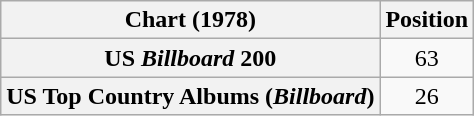<table class="wikitable sortable plainrowheaders" style="text-align:center">
<tr>
<th scope="col">Chart (1978)</th>
<th scope="col">Position</th>
</tr>
<tr>
<th scope="row">US <em>Billboard</em> 200</th>
<td>63</td>
</tr>
<tr>
<th scope="row">US Top Country Albums (<em>Billboard</em>)</th>
<td>26</td>
</tr>
</table>
